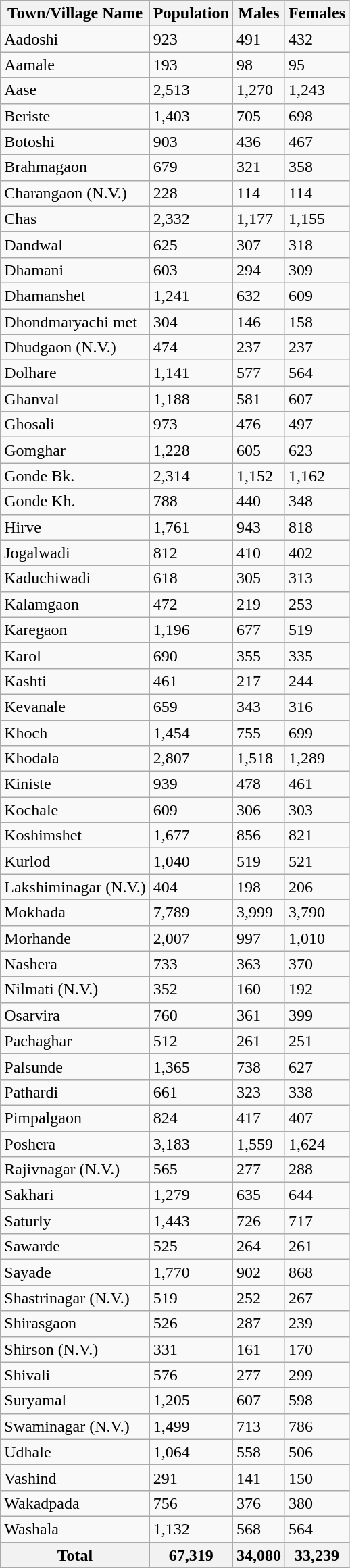<table class="wikitable sortable collapsible collapsed">
<tr>
<th>Town/Village Name</th>
<th>Population</th>
<th>Males</th>
<th>Females</th>
</tr>
<tr>
<td>Aadoshi</td>
<td>923</td>
<td>491</td>
<td>432</td>
</tr>
<tr>
<td>Aamale</td>
<td>193</td>
<td>98</td>
<td>95</td>
</tr>
<tr>
<td>Aase</td>
<td>2,513</td>
<td>1,270</td>
<td>1,243</td>
</tr>
<tr>
<td>Beriste</td>
<td>1,403</td>
<td>705</td>
<td>698</td>
</tr>
<tr>
<td>Botoshi</td>
<td>903</td>
<td>436</td>
<td>467</td>
</tr>
<tr>
<td>Brahmagaon</td>
<td>679</td>
<td>321</td>
<td>358</td>
</tr>
<tr>
<td>Charangaon (N.V.)</td>
<td>228</td>
<td>114</td>
<td>114</td>
</tr>
<tr>
<td>Chas</td>
<td>2,332</td>
<td>1,177</td>
<td>1,155</td>
</tr>
<tr>
<td>Dandwal</td>
<td>625</td>
<td>307</td>
<td>318</td>
</tr>
<tr>
<td>Dhamani</td>
<td>603</td>
<td>294</td>
<td>309</td>
</tr>
<tr>
<td>Dhamanshet</td>
<td>1,241</td>
<td>632</td>
<td>609</td>
</tr>
<tr>
<td>Dhondmaryachi met</td>
<td>304</td>
<td>146</td>
<td>158</td>
</tr>
<tr>
<td>Dhudgaon (N.V.)</td>
<td>474</td>
<td>237</td>
<td>237</td>
</tr>
<tr>
<td>Dolhare</td>
<td>1,141</td>
<td>577</td>
<td>564</td>
</tr>
<tr>
<td>Ghanval</td>
<td>1,188</td>
<td>581</td>
<td>607</td>
</tr>
<tr>
<td>Ghosali</td>
<td>973</td>
<td>476</td>
<td>497</td>
</tr>
<tr>
<td>Gomghar</td>
<td>1,228</td>
<td>605</td>
<td>623</td>
</tr>
<tr>
<td>Gonde Bk.</td>
<td>2,314</td>
<td>1,152</td>
<td>1,162</td>
</tr>
<tr>
<td>Gonde Kh.</td>
<td>788</td>
<td>440</td>
<td>348</td>
</tr>
<tr>
<td>Hirve</td>
<td>1,761</td>
<td>943</td>
<td>818</td>
</tr>
<tr>
<td>Jogalwadi</td>
<td>812</td>
<td>410</td>
<td>402</td>
</tr>
<tr>
<td>Kaduchiwadi</td>
<td>618</td>
<td>305</td>
<td>313</td>
</tr>
<tr>
<td>Kalamgaon</td>
<td>472</td>
<td>219</td>
<td>253</td>
</tr>
<tr>
<td>Karegaon</td>
<td>1,196</td>
<td>677</td>
<td>519</td>
</tr>
<tr>
<td>Karol</td>
<td>690</td>
<td>355</td>
<td>335</td>
</tr>
<tr>
<td>Kashti</td>
<td>461</td>
<td>217</td>
<td>244</td>
</tr>
<tr>
<td>Kevanale</td>
<td>659</td>
<td>343</td>
<td>316</td>
</tr>
<tr>
<td>Khoch</td>
<td>1,454</td>
<td>755</td>
<td>699</td>
</tr>
<tr>
<td>Khodala</td>
<td>2,807</td>
<td>1,518</td>
<td>1,289</td>
</tr>
<tr>
<td>Kiniste</td>
<td>939</td>
<td>478</td>
<td>461</td>
</tr>
<tr>
<td>Kochale</td>
<td>609</td>
<td>306</td>
<td>303</td>
</tr>
<tr>
<td>Koshimshet</td>
<td>1,677</td>
<td>856</td>
<td>821</td>
</tr>
<tr>
<td>Kurlod</td>
<td>1,040</td>
<td>519</td>
<td>521</td>
</tr>
<tr>
<td>Lakshiminagar (N.V.)</td>
<td>404</td>
<td>198</td>
<td>206</td>
</tr>
<tr>
<td>Mokhada</td>
<td>7,789</td>
<td>3,999</td>
<td>3,790</td>
</tr>
<tr>
<td>Morhande</td>
<td>2,007</td>
<td>997</td>
<td>1,010</td>
</tr>
<tr>
<td>Nashera</td>
<td>733</td>
<td>363</td>
<td>370</td>
</tr>
<tr>
<td>Nilmati (N.V.)</td>
<td>352</td>
<td>160</td>
<td>192</td>
</tr>
<tr>
<td>Osarvira</td>
<td>760</td>
<td>361</td>
<td>399</td>
</tr>
<tr>
<td>Pachaghar</td>
<td>512</td>
<td>261</td>
<td>251</td>
</tr>
<tr>
<td>Palsunde</td>
<td>1,365</td>
<td>738</td>
<td>627</td>
</tr>
<tr>
<td>Pathardi</td>
<td>661</td>
<td>323</td>
<td>338</td>
</tr>
<tr>
<td>Pimpalgaon</td>
<td>824</td>
<td>417</td>
<td>407</td>
</tr>
<tr>
<td>Poshera</td>
<td>3,183</td>
<td>1,559</td>
<td>1,624</td>
</tr>
<tr>
<td>Rajivnagar (N.V.)</td>
<td>565</td>
<td>277</td>
<td>288</td>
</tr>
<tr>
<td>Sakhari</td>
<td>1,279</td>
<td>635</td>
<td>644</td>
</tr>
<tr>
<td>Saturly</td>
<td>1,443</td>
<td>726</td>
<td>717</td>
</tr>
<tr>
<td>Sawarde</td>
<td>525</td>
<td>264</td>
<td>261</td>
</tr>
<tr>
<td>Sayade</td>
<td>1,770</td>
<td>902</td>
<td>868</td>
</tr>
<tr>
<td>Shastrinagar (N.V.)</td>
<td>519</td>
<td>252</td>
<td>267</td>
</tr>
<tr>
<td>Shirasgaon</td>
<td>526</td>
<td>287</td>
<td>239</td>
</tr>
<tr>
<td>Shirson (N.V.)</td>
<td>331</td>
<td>161</td>
<td>170</td>
</tr>
<tr>
<td>Shivali</td>
<td>576</td>
<td>277</td>
<td>299</td>
</tr>
<tr>
<td>Suryamal</td>
<td>1,205</td>
<td>607</td>
<td>598</td>
</tr>
<tr>
<td>Swaminagar (N.V.)</td>
<td>1,499</td>
<td>713</td>
<td>786</td>
</tr>
<tr>
<td>Udhale</td>
<td>1,064</td>
<td>558</td>
<td>506</td>
</tr>
<tr>
<td>Vashind</td>
<td>291</td>
<td>141</td>
<td>150</td>
</tr>
<tr>
<td>Wakadpada</td>
<td>756</td>
<td>376</td>
<td>380</td>
</tr>
<tr>
<td>Washala</td>
<td>1,132</td>
<td>568</td>
<td>564</td>
</tr>
<tr>
<th>Total</th>
<th>67,319</th>
<th>34,080</th>
<th>33,239</th>
</tr>
<tr>
</tr>
</table>
